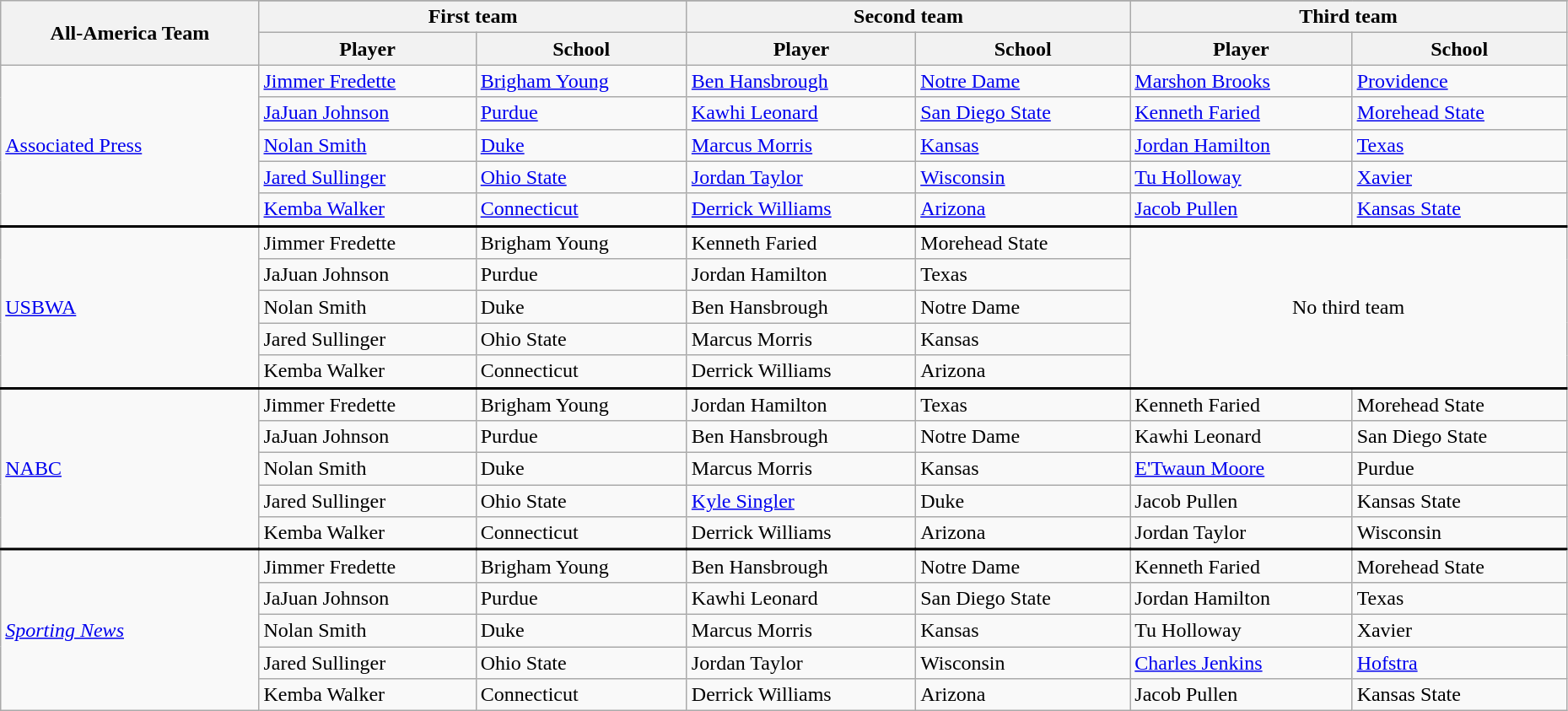<table class="wikitable" style="width:98%;">
<tr>
<th rowspan=3>All-America Team</th>
</tr>
<tr>
<th colspan=2>First team</th>
<th colspan=2>Second team</th>
<th colspan=2>Third team</th>
</tr>
<tr>
<th>Player</th>
<th>School</th>
<th>Player</th>
<th>School</th>
<th>Player</th>
<th>School</th>
</tr>
<tr>
<td rowspan=5><a href='#'>Associated Press</a></td>
<td><a href='#'>Jimmer Fredette</a></td>
<td><a href='#'>Brigham Young</a></td>
<td><a href='#'>Ben Hansbrough</a></td>
<td><a href='#'>Notre Dame</a></td>
<td><a href='#'>Marshon Brooks</a></td>
<td><a href='#'>Providence</a></td>
</tr>
<tr>
<td><a href='#'>JaJuan Johnson</a></td>
<td><a href='#'>Purdue</a></td>
<td><a href='#'>Kawhi Leonard</a></td>
<td><a href='#'>San Diego State</a></td>
<td><a href='#'>Kenneth Faried</a></td>
<td><a href='#'>Morehead State</a></td>
</tr>
<tr>
<td><a href='#'>Nolan Smith</a></td>
<td><a href='#'>Duke</a></td>
<td><a href='#'>Marcus Morris</a></td>
<td><a href='#'>Kansas</a></td>
<td><a href='#'>Jordan Hamilton</a></td>
<td><a href='#'>Texas</a></td>
</tr>
<tr>
<td><a href='#'>Jared Sullinger</a></td>
<td><a href='#'>Ohio State</a></td>
<td><a href='#'>Jordan Taylor</a></td>
<td><a href='#'>Wisconsin</a></td>
<td><a href='#'>Tu Holloway</a></td>
<td><a href='#'>Xavier</a></td>
</tr>
<tr>
<td><a href='#'>Kemba Walker</a></td>
<td><a href='#'>Connecticut</a></td>
<td><a href='#'>Derrick Williams</a></td>
<td><a href='#'>Arizona</a></td>
<td><a href='#'>Jacob Pullen</a></td>
<td><a href='#'>Kansas State</a></td>
</tr>
<tr style = "border-top:2px solid black;">
<td rowspan=5><a href='#'>USBWA</a></td>
<td>Jimmer Fredette</td>
<td>Brigham Young</td>
<td>Kenneth Faried</td>
<td>Morehead State</td>
<td rowspan="5" colspan="2" style="text-align:center;">No third team</td>
</tr>
<tr>
<td>JaJuan Johnson</td>
<td>Purdue</td>
<td>Jordan Hamilton</td>
<td>Texas</td>
</tr>
<tr>
<td>Nolan Smith</td>
<td>Duke</td>
<td>Ben Hansbrough</td>
<td>Notre Dame</td>
</tr>
<tr>
<td>Jared Sullinger</td>
<td>Ohio State</td>
<td>Marcus Morris</td>
<td>Kansas</td>
</tr>
<tr>
<td>Kemba Walker</td>
<td>Connecticut</td>
<td>Derrick Williams</td>
<td>Arizona</td>
</tr>
<tr style = "border-top:2px solid black;">
<td rowspan=5><a href='#'>NABC</a></td>
<td>Jimmer Fredette</td>
<td>Brigham Young</td>
<td>Jordan Hamilton</td>
<td>Texas</td>
<td>Kenneth Faried</td>
<td>Morehead State</td>
</tr>
<tr>
<td>JaJuan Johnson</td>
<td>Purdue</td>
<td>Ben Hansbrough</td>
<td>Notre Dame</td>
<td>Kawhi Leonard</td>
<td>San Diego State</td>
</tr>
<tr>
<td>Nolan Smith</td>
<td>Duke</td>
<td>Marcus Morris</td>
<td>Kansas</td>
<td><a href='#'>E'Twaun Moore</a></td>
<td>Purdue</td>
</tr>
<tr>
<td>Jared Sullinger</td>
<td>Ohio State</td>
<td><a href='#'>Kyle Singler</a></td>
<td>Duke</td>
<td>Jacob Pullen</td>
<td>Kansas State</td>
</tr>
<tr>
<td>Kemba Walker</td>
<td>Connecticut</td>
<td>Derrick Williams</td>
<td>Arizona</td>
<td>Jordan Taylor</td>
<td>Wisconsin</td>
</tr>
<tr style = "border-top:2px solid black;">
<td rowspan=5><em><a href='#'>Sporting News</a></em></td>
<td>Jimmer Fredette</td>
<td>Brigham Young</td>
<td>Ben Hansbrough</td>
<td>Notre Dame</td>
<td>Kenneth Faried</td>
<td>Morehead State</td>
</tr>
<tr>
<td>JaJuan Johnson</td>
<td>Purdue</td>
<td>Kawhi Leonard</td>
<td>San Diego State</td>
<td>Jordan Hamilton</td>
<td>Texas</td>
</tr>
<tr>
<td>Nolan Smith</td>
<td>Duke</td>
<td>Marcus Morris</td>
<td>Kansas</td>
<td>Tu Holloway</td>
<td>Xavier</td>
</tr>
<tr>
<td>Jared Sullinger</td>
<td>Ohio State</td>
<td>Jordan Taylor</td>
<td>Wisconsin</td>
<td><a href='#'>Charles Jenkins</a></td>
<td><a href='#'>Hofstra</a></td>
</tr>
<tr>
<td>Kemba Walker</td>
<td>Connecticut</td>
<td>Derrick Williams</td>
<td>Arizona</td>
<td>Jacob Pullen</td>
<td>Kansas State</td>
</tr>
</table>
